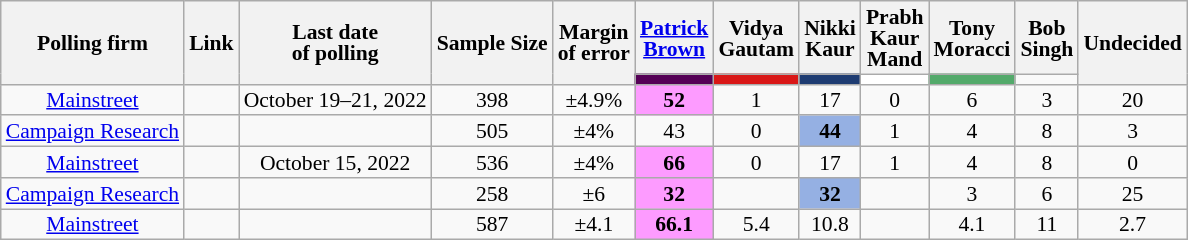<table class="wikitable sortable tpl-blanktable" style="text-align:center; line-height:14px;font-size:90%;">
<tr>
<th rowspan="2">Polling firm</th>
<th rowspan="2" class="unsortable">Link</th>
<th rowspan="2">Last date<br>of polling</th>
<th rowspan="2" class="unsortable">Sample Size</th>
<th rowspan="2">Margin<br>of error</th>
<th style="width:25px;"><a href='#'>Patrick Brown</a></th>
<th style="width:25px;">Vidya Gautam</th>
<th style="width:25px;">Nikki Kaur</th>
<th style="width:25px;">Prabh Kaur Mand</th>
<th style="width:25px;">Tony Moracci</th>
<th style="width:25px;">Bob Singh</th>
<th rowspan="2" style="width:25px;">Undecided</th>
</tr>
<tr class="sorttop">
<th style="background-color:#550056;"></th>
<th style="background-color:#D91717;"></th>
<th style="background-color:#1E3C72;"></th>
<th style="background-color:#FFFFFF;"></th>
<th style="background-color:#53AA6B;"></th>
</tr>
<tr>
<td><a href='#'>Mainstreet</a></td>
<td></td>
<td>October 19–21, 2022</td>
<td>398</td>
<td>±4.9%</td>
<td style="background-color:#fd9bff;"><strong>52</strong></td>
<td>1</td>
<td>17</td>
<td>0</td>
<td>6</td>
<td>3</td>
<td>20</td>
</tr>
<tr>
<td><a href='#'>Campaign Research</a></td>
<td></td>
<td></td>
<td>505</td>
<td>±4%</td>
<td>43</td>
<td>0</td>
<td style="background-color:#95B0E3;"><strong>44</strong></td>
<td>1</td>
<td>4</td>
<td>8</td>
<td>3</td>
</tr>
<tr>
<td><a href='#'>Mainstreet</a></td>
<td></td>
<td>October 15, 2022</td>
<td>536</td>
<td>±4%</td>
<td style="background-color:#fd9bff;"><strong>66</strong></td>
<td>0</td>
<td>17</td>
<td>1</td>
<td>4</td>
<td>8</td>
<td>0</td>
</tr>
<tr>
<td><a href='#'>Campaign Research</a></td>
<td></td>
<td></td>
<td>258</td>
<td>±6</td>
<td style="background-color:#fd9bff;"><strong>32</strong></td>
<td></td>
<td style="background-color:#95B0E3;"><strong>32</strong></td>
<td></td>
<td>3</td>
<td>6</td>
<td>25</td>
</tr>
<tr>
<td><a href='#'>Mainstreet</a></td>
<td></td>
<td></td>
<td>587</td>
<td>±4.1</td>
<td style="background-color:#fd9bff;"><strong>66.1</strong></td>
<td>5.4</td>
<td>10.8</td>
<td></td>
<td>4.1</td>
<td>11</td>
<td>2.7</td>
</tr>
</table>
